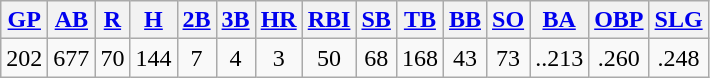<table class="wikitable">
<tr>
<th><a href='#'>GP</a></th>
<th><a href='#'>AB</a></th>
<th><a href='#'>R</a></th>
<th><a href='#'>H</a></th>
<th><a href='#'>2B</a></th>
<th><a href='#'>3B</a></th>
<th><a href='#'>HR</a></th>
<th><a href='#'>RBI</a></th>
<th><a href='#'>SB</a></th>
<th><a href='#'>TB</a></th>
<th><a href='#'>BB</a></th>
<th><a href='#'>SO</a></th>
<th><a href='#'>BA</a></th>
<th><a href='#'>OBP</a></th>
<th><a href='#'>SLG</a></th>
</tr>
<tr align=center>
<td>202</td>
<td>677</td>
<td>70</td>
<td>144</td>
<td>7</td>
<td>4</td>
<td>3</td>
<td>50</td>
<td>68</td>
<td>168</td>
<td>43</td>
<td>73</td>
<td>..213</td>
<td>.260</td>
<td>.248</td>
</tr>
</table>
